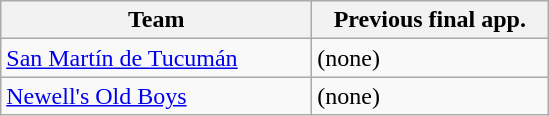<table class="wikitable">
<tr>
<th width=200px>Team</th>
<th width=150px>Previous final app.</th>
</tr>
<tr>
<td><a href='#'>San Martín de Tucumán</a></td>
<td>(none)</td>
</tr>
<tr>
<td><a href='#'>Newell's Old Boys</a></td>
<td>(none)</td>
</tr>
</table>
